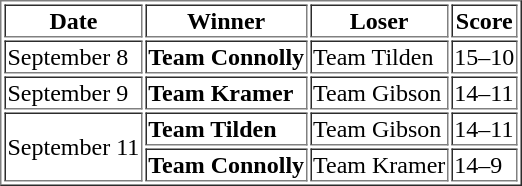<table border=1>
<tr>
<th>Date</th>
<th>Winner</th>
<th>Loser</th>
<th>Score</th>
</tr>
<tr>
<td>September 8</td>
<td><strong>Team Connolly</strong></td>
<td>Team Tilden</td>
<td>15–10</td>
</tr>
<tr>
<td>September 9</td>
<td><strong>Team Kramer</strong></td>
<td>Team Gibson</td>
<td>14–11</td>
</tr>
<tr>
<td rowspan=2>September 11</td>
<td><strong>Team Tilden</strong></td>
<td>Team Gibson</td>
<td>14–11</td>
</tr>
<tr>
<td><strong>Team Connolly</strong></td>
<td>Team Kramer</td>
<td>14–9</td>
</tr>
</table>
